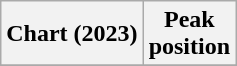<table class="wikitable sortable plainrowheaders" style="text-align:center">
<tr>
<th scope="col">Chart (2023)</th>
<th scope="col">Peak<br> position</th>
</tr>
<tr>
</tr>
</table>
